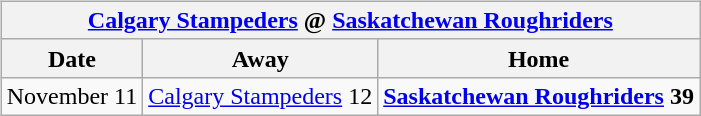<table cellspacing="10">
<tr>
<td valign="top"><br><table class="wikitable">
<tr>
<th colspan="4"><a href='#'>Calgary Stampeders</a> @ <a href='#'>Saskatchewan Roughriders</a></th>
</tr>
<tr>
<th>Date</th>
<th>Away</th>
<th>Home</th>
</tr>
<tr>
<td>November 11</td>
<td><a href='#'>Calgary Stampeders</a> 12</td>
<td><strong><a href='#'>Saskatchewan Roughriders</a> 39</strong></td>
</tr>
</table>
</td>
</tr>
</table>
